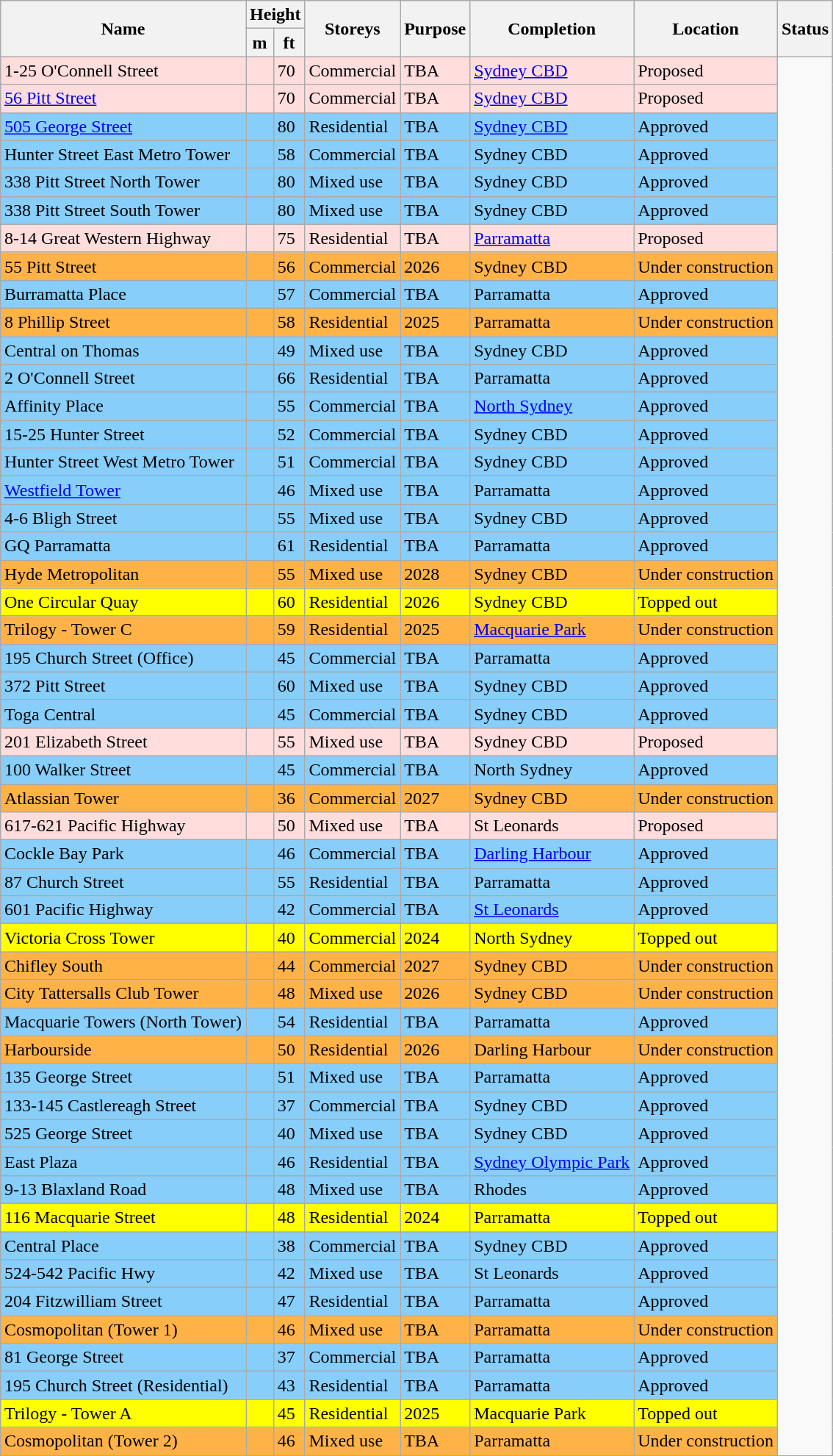<table class="wikitable sortable" style="text-align:left; margin:auto;">
<tr>
<th rowspan="2">Name</th>
<th colspan="2">Height</th>
<th rowspan="2">Storeys</th>
<th rowspan="2">Purpose</th>
<th rowspan="2">Completion</th>
<th rowspan="2">Location</th>
<th rowspan="2">Status</th>
</tr>
<tr>
<th>m</th>
<th>ft</th>
</tr>
<tr style="background:#fdd;">
<td>1-25 O'Connell Street</td>
<td></td>
<td>70</td>
<td>Commercial</td>
<td>TBA</td>
<td><a href='#'>Sydney CBD</a></td>
<td>Proposed</td>
</tr>
<tr style="background:#fdd;">
<td><a href='#'>56 Pitt Street</a></td>
<td></td>
<td>70</td>
<td>Commercial</td>
<td>TBA</td>
<td><a href='#'>Sydney CBD</a></td>
<td>Proposed</td>
</tr>
<tr style="background:#87CEFA;">
<td style="text-align:left;"><a href='#'>505 George Street</a></td>
<td></td>
<td>80</td>
<td>Residential</td>
<td>TBA</td>
<td><a href='#'>Sydney CBD</a></td>
<td>Approved</td>
</tr>
<tr style="background:#87CEFA;">
<td style="text-align:left;">Hunter Street East Metro Tower</td>
<td></td>
<td>58</td>
<td>Commercial</td>
<td>TBA</td>
<td>Sydney CBD</td>
<td>Approved</td>
</tr>
<tr style="background:#87CEFA;">
<td style="text-align:left;">338 Pitt Street North Tower</td>
<td></td>
<td>80</td>
<td>Mixed use</td>
<td>TBA</td>
<td>Sydney CBD</td>
<td>Approved</td>
</tr>
<tr style="background:#87CEFA;">
<td style="text-align:left;">338 Pitt Street South Tower</td>
<td></td>
<td>80</td>
<td>Mixed use</td>
<td>TBA</td>
<td>Sydney CBD</td>
<td>Approved</td>
</tr>
<tr style="background:#fdd;">
<td>8-14 Great Western Highway</td>
<td></td>
<td>75</td>
<td>Residential</td>
<td>TBA</td>
<td><a href='#'>Parramatta</a></td>
<td>Proposed</td>
</tr>
<tr style="background:#FFB347;">
<td>55 Pitt Street</td>
<td></td>
<td>56</td>
<td>Commercial</td>
<td>2026</td>
<td>Sydney CBD</td>
<td>Under construction</td>
</tr>
<tr style="background:#87CEFA;">
<td>Burramatta Place</td>
<td></td>
<td>57</td>
<td>Commercial</td>
<td>TBA</td>
<td>Parramatta</td>
<td>Approved</td>
</tr>
<tr style="background:#FFB347;">
<td>8 Phillip Street</td>
<td></td>
<td>58</td>
<td>Residential</td>
<td>2025</td>
<td>Parramatta</td>
<td>Under construction</td>
</tr>
<tr style="background:#87CEFA;">
<td style="text-align:left;">Central on Thomas</td>
<td></td>
<td>49</td>
<td>Mixed use</td>
<td>TBA</td>
<td>Sydney CBD</td>
<td>Approved</td>
</tr>
<tr style="background:#87CEFA;">
<td>2 O'Connell Street</td>
<td></td>
<td>66</td>
<td>Residential</td>
<td>TBA</td>
<td>Parramatta</td>
<td>Approved</td>
</tr>
<tr style="background:#87CEFA;">
<td style="text-align:left;">Affinity Place</td>
<td></td>
<td>55</td>
<td>Commercial</td>
<td>TBA</td>
<td><a href='#'>North Sydney</a></td>
<td>Approved</td>
</tr>
<tr style="background:#87CEFA;">
<td>15-25 Hunter Street</td>
<td></td>
<td>52</td>
<td>Commercial</td>
<td>TBA</td>
<td>Sydney CBD</td>
<td>Approved</td>
</tr>
<tr style="background:#87CEFA;">
<td>Hunter Street West Metro Tower</td>
<td></td>
<td>51</td>
<td>Commercial</td>
<td>TBA</td>
<td>Sydney CBD</td>
<td>Approved</td>
</tr>
<tr style="background:#87CEFA;">
<td><a href='#'>Westfield Tower</a></td>
<td></td>
<td>46</td>
<td>Mixed use</td>
<td>TBA</td>
<td>Parramatta</td>
<td>Approved</td>
</tr>
<tr style="background:#87CEFA">
<td>4-6 Bligh Street</td>
<td></td>
<td>55</td>
<td>Mixed use</td>
<td>TBA</td>
<td>Sydney CBD</td>
<td>Approved</td>
</tr>
<tr style="background:#87CEFA;">
<td>GQ Parramatta</td>
<td></td>
<td>61</td>
<td>Residential</td>
<td>TBA</td>
<td>Parramatta</td>
<td>Approved</td>
</tr>
<tr style="background:#FFB347;">
<td>Hyde Metropolitan</td>
<td></td>
<td>55</td>
<td>Mixed use</td>
<td>2028</td>
<td>Sydney CBD</td>
<td>Under construction</td>
</tr>
<tr style="background:#ffff00;">
<td style="text-align:left;">One Circular Quay</td>
<td></td>
<td>60</td>
<td>Residential</td>
<td>2026</td>
<td>Sydney CBD</td>
<td>Topped out</td>
</tr>
<tr style="background:#FFB347;">
<td>Trilogy - Tower C</td>
<td></td>
<td>59</td>
<td>Residential</td>
<td>2025</td>
<td><a href='#'>Macquarie Park</a></td>
<td>Under construction</td>
</tr>
<tr style="background:#87CEFA;">
<td>195 Church Street (Office)</td>
<td></td>
<td>45</td>
<td>Commercial</td>
<td>TBA</td>
<td>Parramatta</td>
<td>Approved</td>
</tr>
<tr style="background:#87CEFA">
<td>372 Pitt Street</td>
<td></td>
<td>60</td>
<td>Mixed use</td>
<td>TBA</td>
<td>Sydney CBD</td>
<td>Approved</td>
</tr>
<tr style="background:#87CEFA;">
<td>Toga Central</td>
<td></td>
<td>45</td>
<td>Commercial</td>
<td>TBA</td>
<td>Sydney CBD</td>
<td>Approved</td>
</tr>
<tr style="background:#fdd;">
<td>201 Elizabeth Street</td>
<td></td>
<td>55</td>
<td>Mixed use</td>
<td>TBA</td>
<td>Sydney CBD</td>
<td>Proposed</td>
</tr>
<tr style="background:#87CEFA;">
<td>100 Walker Street</td>
<td></td>
<td>45</td>
<td>Commercial</td>
<td>TBA</td>
<td>North Sydney</td>
<td>Approved</td>
</tr>
<tr style="background:#FFB347;">
<td>Atlassian Tower</td>
<td></td>
<td>36</td>
<td>Commercial</td>
<td>2027</td>
<td>Sydney CBD</td>
<td>Under construction</td>
</tr>
<tr style="background:#fdd;">
<td>617-621 Pacific Highway</td>
<td></td>
<td>50</td>
<td>Mixed use</td>
<td>TBA</td>
<td>St Leonards</td>
<td>Proposed</td>
</tr>
<tr style="background:#87CEFA;">
<td style="text-align:left;">Cockle Bay Park</td>
<td></td>
<td>46</td>
<td>Commercial</td>
<td>TBA</td>
<td><a href='#'>Darling Harbour</a></td>
<td>Approved</td>
</tr>
<tr style="background:#87CEFA;">
<td>87 Church Street</td>
<td></td>
<td>55</td>
<td>Residential</td>
<td>TBA</td>
<td>Parramatta</td>
<td>Approved</td>
</tr>
<tr style="background:#87CEFA;">
<td>601 Pacific Highway</td>
<td></td>
<td>42</td>
<td>Commercial</td>
<td>TBA</td>
<td><a href='#'>St Leonards</a></td>
<td>Approved</td>
</tr>
<tr style="background:#ffff00;">
<td>Victoria Cross Tower</td>
<td></td>
<td>40</td>
<td>Commercial</td>
<td>2024</td>
<td>North Sydney</td>
<td>Topped out</td>
</tr>
<tr style="background:#FFB347;">
<td>Chifley South</td>
<td></td>
<td>44</td>
<td>Commercial</td>
<td>2027</td>
<td>Sydney CBD</td>
<td>Under construction</td>
</tr>
<tr style="background:#FFB347;">
<td style="text-align:left;">City Tattersalls Club Tower</td>
<td></td>
<td>48</td>
<td>Mixed use</td>
<td>2026</td>
<td>Sydney CBD</td>
<td>Under construction</td>
</tr>
<tr style="background:#87CEFA;">
<td style="text-align:left;">Macquarie Towers (North Tower)</td>
<td></td>
<td>54</td>
<td>Residential</td>
<td>TBA</td>
<td>Parramatta</td>
<td>Approved</td>
</tr>
<tr style="background:#FFB347;">
<td style="text-align:left;">Harbourside</td>
<td></td>
<td>50</td>
<td>Residential</td>
<td>2026</td>
<td>Darling Harbour</td>
<td>Under construction</td>
</tr>
<tr style="background:#87CEFA;">
<td>135 George Street</td>
<td></td>
<td>51</td>
<td>Mixed use</td>
<td>TBA</td>
<td>Parramatta</td>
<td>Approved</td>
</tr>
<tr style="background:#87CEFA;">
<td style="text-align:left;">133-145 Castlereagh Street</td>
<td></td>
<td>37</td>
<td>Commercial</td>
<td>TBA</td>
<td>Sydney CBD</td>
<td>Approved</td>
</tr>
<tr style="background:#87CEFA;">
<td>525 George Street</td>
<td></td>
<td>40</td>
<td>Mixed use</td>
<td>TBA</td>
<td>Sydney CBD</td>
<td>Approved</td>
</tr>
<tr style="background:#87CEFA;">
<td>East Plaza</td>
<td></td>
<td>46</td>
<td>Residential</td>
<td>TBA</td>
<td><a href='#'>Sydney Olympic Park</a></td>
<td>Approved</td>
</tr>
<tr style="background:#87CEFA;">
<td>9-13 Blaxland Road</td>
<td></td>
<td>48</td>
<td>Mixed use</td>
<td>TBA</td>
<td>Rhodes</td>
<td>Approved</td>
</tr>
<tr style="background:#ffff00;">
<td>116 Macquarie Street</td>
<td></td>
<td>48</td>
<td>Residential</td>
<td>2024</td>
<td>Parramatta</td>
<td>Topped out</td>
</tr>
<tr style="background:#87CEFA;">
<td>Central Place</td>
<td></td>
<td>38</td>
<td>Commercial</td>
<td>TBA</td>
<td>Sydney CBD</td>
<td>Approved</td>
</tr>
<tr style="background:#87CEFA;">
<td>524-542 Pacific Hwy</td>
<td></td>
<td>42</td>
<td>Mixed use</td>
<td>TBA</td>
<td>St Leonards</td>
<td>Approved</td>
</tr>
<tr style="background:#87CEFA;">
<td>204 Fitzwilliam Street</td>
<td></td>
<td>47</td>
<td>Residential</td>
<td>TBA</td>
<td>Parramatta</td>
<td>Approved</td>
</tr>
<tr style="background:#FFB347;">
<td>Cosmopolitan (Tower 1)</td>
<td></td>
<td>46</td>
<td>Mixed use</td>
<td>TBA</td>
<td>Parramatta</td>
<td>Under construction</td>
</tr>
<tr style="background:#87CEFA;">
<td>81 George Street</td>
<td></td>
<td>37</td>
<td>Commercial</td>
<td>TBA</td>
<td>Parramatta</td>
<td>Approved</td>
</tr>
<tr style="background:#87CEFA;">
<td>195 Church Street (Residential)</td>
<td></td>
<td>43</td>
<td>Residential</td>
<td>TBA</td>
<td>Parramatta</td>
<td>Approved</td>
</tr>
<tr style="background:#ffff00;">
<td>Trilogy - Tower A</td>
<td></td>
<td>45</td>
<td>Residential</td>
<td>2025</td>
<td>Macquarie Park</td>
<td>Topped out</td>
</tr>
<tr style="background:#FFB347;">
<td>Cosmopolitan (Tower 2)</td>
<td></td>
<td>46</td>
<td>Mixed use</td>
<td>TBA</td>
<td>Parramatta</td>
<td>Under construction</td>
</tr>
</table>
